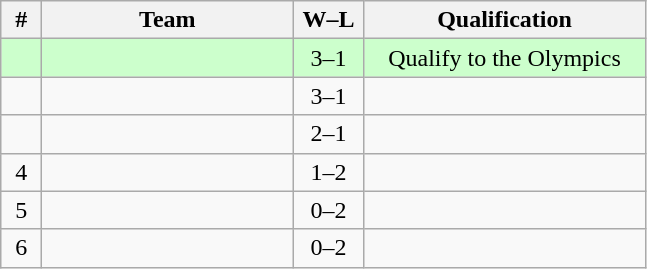<table class=wikitable style="text-align:center;">
<tr>
<th width=20px>#</th>
<th width=160px>Team</th>
<th width=40px>W–L</th>
<th width=180px>Qualification</th>
</tr>
<tr bgcolor=#CCFFCC>
<td></td>
<td align=left></td>
<td>3–1</td>
<td>Qualify to the Olympics</td>
</tr>
<tr>
<td></td>
<td align=left></td>
<td>3–1</td>
<td></td>
</tr>
<tr>
<td></td>
<td align=left></td>
<td>2–1</td>
<td></td>
</tr>
<tr>
<td>4</td>
<td align=left></td>
<td>1–2</td>
<td></td>
</tr>
<tr>
<td>5</td>
<td align=left></td>
<td>0–2</td>
<td></td>
</tr>
<tr>
<td>6</td>
<td align=left></td>
<td>0–2</td>
<td></td>
</tr>
</table>
